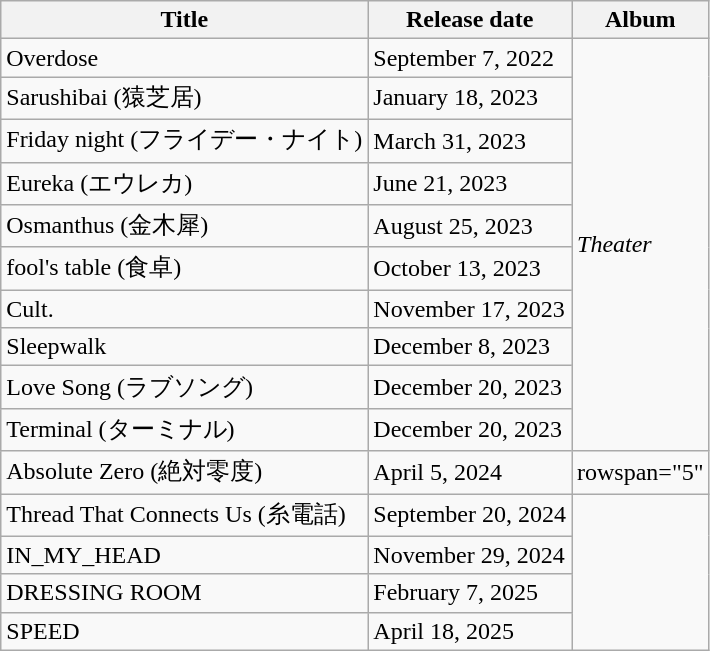<table class="wikitable">
<tr>
<th>Title</th>
<th>Release date</th>
<th>Album</th>
</tr>
<tr>
<td>Overdose</td>
<td>September 7, 2022</td>
<td rowspan="10"><em>Theater</em></td>
</tr>
<tr>
<td>Sarushibai (猿芝居)</td>
<td>January 18, 2023</td>
</tr>
<tr>
<td>Friday night (フライデー・ナイト)</td>
<td>March 31, 2023</td>
</tr>
<tr>
<td>Eureka (エウレカ)</td>
<td>June 21, 2023</td>
</tr>
<tr>
<td>Osmanthus (金木犀)</td>
<td>August 25, 2023</td>
</tr>
<tr>
<td>fool's table (食卓)</td>
<td>October 13, 2023</td>
</tr>
<tr>
<td>Cult.</td>
<td>November 17, 2023</td>
</tr>
<tr>
<td>Sleepwalk</td>
<td>December 8, 2023</td>
</tr>
<tr>
<td>Love Song (ラブソング)</td>
<td>December 20, 2023</td>
</tr>
<tr>
<td>Terminal (ターミナル)</td>
<td>December 20, 2023</td>
</tr>
<tr>
<td>Absolute Zero (絶対零度)</td>
<td>April 5, 2024</td>
<td>rowspan="5" </td>
</tr>
<tr>
<td>Thread That Connects Us (糸電話)</td>
<td>September 20, 2024</td>
</tr>
<tr>
<td>IN_MY_HEAD</td>
<td>November 29, 2024</td>
</tr>
<tr>
<td>DRESSING ROOM</td>
<td>February 7, 2025</td>
</tr>
<tr>
<td>SPEED</td>
<td>April 18, 2025</td>
</tr>
</table>
